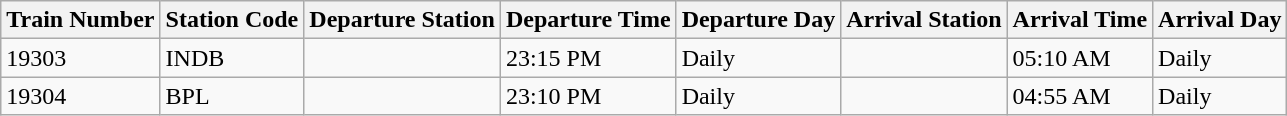<table class="wikitable">
<tr>
<th>Train Number</th>
<th>Station Code</th>
<th>Departure Station</th>
<th>Departure Time</th>
<th>Departure Day</th>
<th>Arrival Station</th>
<th>Arrival Time</th>
<th>Arrival Day</th>
</tr>
<tr>
<td>19303</td>
<td>INDB</td>
<td></td>
<td>23:15 PM</td>
<td>Daily</td>
<td></td>
<td>05:10 AM</td>
<td>Daily</td>
</tr>
<tr>
<td>19304</td>
<td>BPL</td>
<td></td>
<td>23:10 PM</td>
<td>Daily</td>
<td></td>
<td>04:55 AM</td>
<td>Daily</td>
</tr>
</table>
